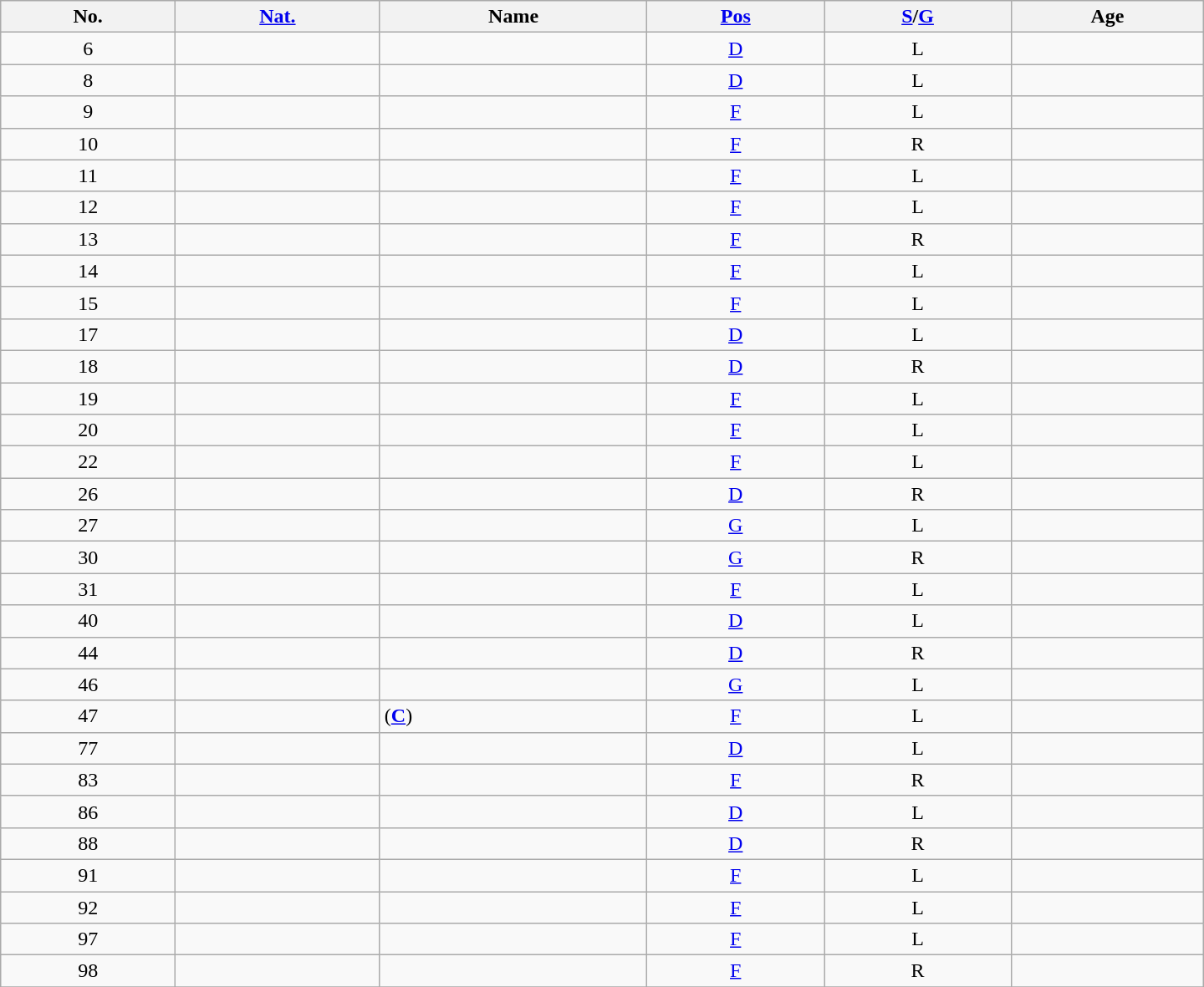<table class="wikitable sortable" style="width:60em; text-align: center">
<tr>
<th>No.</th>
<th><a href='#'>Nat.</a></th>
<th>Name</th>
<th><a href='#'>Pos</a></th>
<th><a href='#'>S</a>/<a href='#'>G</a></th>
<th>Age</th>
</tr>
<tr>
<td>6</td>
<td></td>
<td align="left"></td>
<td><a href='#'>D</a></td>
<td>L</td>
<td></td>
</tr>
<tr>
<td>8</td>
<td></td>
<td align="left"></td>
<td><a href='#'>D</a></td>
<td>L</td>
<td></td>
</tr>
<tr>
<td>9</td>
<td></td>
<td align="left"></td>
<td><a href='#'>F</a></td>
<td>L</td>
<td></td>
</tr>
<tr>
<td>10</td>
<td></td>
<td align="left"></td>
<td><a href='#'>F</a></td>
<td>R</td>
<td></td>
</tr>
<tr>
<td>11</td>
<td></td>
<td align="left"></td>
<td><a href='#'>F</a></td>
<td>L</td>
<td></td>
</tr>
<tr>
<td>12</td>
<td></td>
<td align="left"></td>
<td><a href='#'>F</a></td>
<td>L</td>
<td></td>
</tr>
<tr>
<td>13</td>
<td></td>
<td align="left"></td>
<td><a href='#'>F</a></td>
<td>R</td>
<td></td>
</tr>
<tr>
<td>14</td>
<td></td>
<td align="left"></td>
<td><a href='#'>F</a></td>
<td>L</td>
<td></td>
</tr>
<tr>
<td>15</td>
<td></td>
<td align="left"></td>
<td><a href='#'>F</a></td>
<td>L</td>
<td></td>
</tr>
<tr>
<td>17</td>
<td></td>
<td align="left"></td>
<td><a href='#'>D</a></td>
<td>L</td>
<td></td>
</tr>
<tr>
<td>18</td>
<td></td>
<td align="left"></td>
<td><a href='#'>D</a></td>
<td>R</td>
<td></td>
</tr>
<tr>
<td>19</td>
<td></td>
<td align="left"></td>
<td><a href='#'>F</a></td>
<td>L</td>
<td></td>
</tr>
<tr>
<td>20</td>
<td></td>
<td align="left"></td>
<td><a href='#'>F</a></td>
<td>L</td>
<td></td>
</tr>
<tr>
<td>22</td>
<td></td>
<td align="left"></td>
<td><a href='#'>F</a></td>
<td>L</td>
<td></td>
</tr>
<tr>
<td>26</td>
<td></td>
<td align="left"></td>
<td><a href='#'>D</a></td>
<td>R</td>
<td></td>
</tr>
<tr>
<td>27</td>
<td></td>
<td align="left"></td>
<td><a href='#'>G</a></td>
<td>L</td>
<td></td>
</tr>
<tr>
<td>30</td>
<td></td>
<td align="left"></td>
<td><a href='#'>G</a></td>
<td>R</td>
<td></td>
</tr>
<tr>
<td>31</td>
<td></td>
<td align="left"></td>
<td><a href='#'>F</a></td>
<td>L</td>
<td></td>
</tr>
<tr>
<td>40</td>
<td></td>
<td align="left"></td>
<td><a href='#'>D</a></td>
<td>L</td>
<td></td>
</tr>
<tr>
<td>44</td>
<td></td>
<td align="left"></td>
<td><a href='#'>D</a></td>
<td>R</td>
<td></td>
</tr>
<tr>
<td>46</td>
<td></td>
<td align="left"></td>
<td><a href='#'>G</a></td>
<td>L</td>
<td></td>
</tr>
<tr>
<td>47</td>
<td></td>
<td align="left"> (<strong><a href='#'>C</a></strong>)</td>
<td><a href='#'>F</a></td>
<td>L</td>
<td></td>
</tr>
<tr>
<td>77</td>
<td></td>
<td align="left"></td>
<td><a href='#'>D</a></td>
<td>L</td>
<td></td>
</tr>
<tr>
<td>83</td>
<td></td>
<td align="left"></td>
<td><a href='#'>F</a></td>
<td>R</td>
<td></td>
</tr>
<tr>
<td>86</td>
<td></td>
<td align="left"></td>
<td><a href='#'>D</a></td>
<td>L</td>
<td></td>
</tr>
<tr>
<td>88</td>
<td></td>
<td align="left"></td>
<td><a href='#'>D</a></td>
<td>R</td>
<td></td>
</tr>
<tr>
<td>91</td>
<td></td>
<td align="left"></td>
<td><a href='#'>F</a></td>
<td>L</td>
<td></td>
</tr>
<tr>
<td>92</td>
<td></td>
<td align="left"></td>
<td><a href='#'>F</a></td>
<td>L</td>
<td></td>
</tr>
<tr>
<td>97</td>
<td></td>
<td align="left"></td>
<td><a href='#'>F</a></td>
<td>L</td>
<td></td>
</tr>
<tr>
<td>98</td>
<td></td>
<td align="left"></td>
<td><a href='#'>F</a></td>
<td>R</td>
<td></td>
</tr>
<tr>
</tr>
</table>
